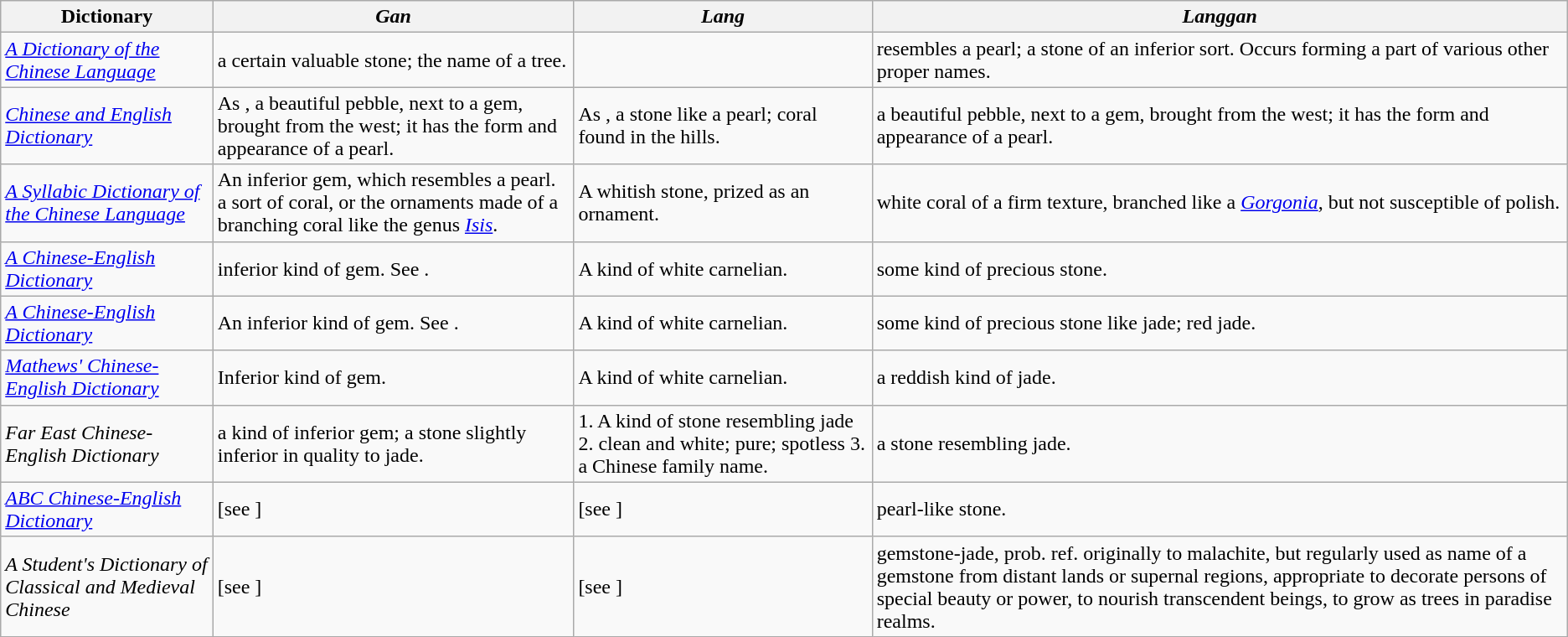<table class="wikitable">
<tr>
<th>Dictionary</th>
<th><em>Gan</em> </th>
<th><em>Lang</em> </th>
<th><em>Langgan</em> </th>
</tr>
<tr>
<td><em><a href='#'>A Dictionary of the Chinese Language</a></em></td>
<td> a certain valuable stone; the name of a tree.</td>
<td></td>
<td>resembles a pearl; a stone of an inferior sort. Occurs forming a part of various other proper names.</td>
</tr>
<tr>
<td><em><a href='#'>Chinese and English Dictionary</a></em></td>
<td>As , a beautiful pebble, next to a gem, brought from the west; it has the form and appearance of a pearl.</td>
<td>As , a stone like a pearl; coral found in the hills.</td>
<td>a beautiful pebble, next to a gem, brought from the west; it has the form and appearance of a pearl.</td>
</tr>
<tr>
<td><em><a href='#'>A Syllabic Dictionary of the Chinese Language</a></em></td>
<td>An inferior gem, which resembles a pearl.  a sort of coral, or the ornaments made of a branching coral like the genus <em><a href='#'>Isis</a></em>.</td>
<td>A whitish stone, prized as an ornament.</td>
<td>white coral of a firm texture, branched like a <em><a href='#'>Gorgonia</a></em>, but not susceptible of polish.</td>
</tr>
<tr>
<td><em><a href='#'>A Chinese-English Dictionary</a></em></td>
<td>inferior kind of gem. See .</td>
<td>A kind of white carnelian.</td>
<td>some kind of precious stone.</td>
</tr>
<tr>
<td><em><a href='#'>A Chinese-English Dictionary</a></em></td>
<td>An inferior kind of gem. See .</td>
<td>A kind of white carnelian.</td>
<td>some kind of precious stone like jade; red jade.</td>
</tr>
<tr>
<td><em><a href='#'>Mathews' Chinese-English Dictionary</a></em></td>
<td>Inferior kind of gem.</td>
<td>A kind of white carnelian.</td>
<td>a reddish kind of jade.</td>
</tr>
<tr>
<td><em>Far East Chinese-English Dictionary</em></td>
<td>a kind of inferior gem; a stone slightly inferior in quality to jade.</td>
<td>1. A kind of stone resembling jade 2. clean and white; pure; spotless 3. a Chinese family name.</td>
<td>a stone resembling jade.</td>
</tr>
<tr>
<td><em><a href='#'>ABC Chinese-English Dictionary</a></em></td>
<td>&#91;see &#93;</td>
<td>&#91;see &#93;</td>
<td>pearl-like stone.</td>
</tr>
<tr>
<td><em>A Student's Dictionary of Classical and Medieval Chinese</em></td>
<td>&#91;see &#93;</td>
<td>&#91;see &#93;</td>
<td>gemstone-jade, prob. ref. originally to malachite, but regularly used as name of a gemstone from distant lands or supernal regions, appropriate to decorate persons of special beauty or power, to nourish transcendent beings, to grow as trees in paradise realms.</td>
</tr>
</table>
